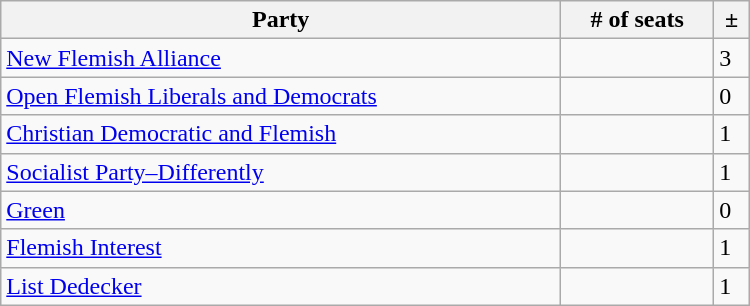<table class="wikitable" style="width:500px;">
<tr>
<th>Party</th>
<th># of seats</th>
<th>±</th>
</tr>
<tr>
<td> <a href='#'>New Flemish Alliance</a></td>
<td></td>
<td> 3</td>
</tr>
<tr>
<td> <a href='#'>Open Flemish Liberals and Democrats</a></td>
<td></td>
<td> 0</td>
</tr>
<tr>
<td> <a href='#'>Christian Democratic and Flemish</a></td>
<td></td>
<td> 1</td>
</tr>
<tr>
<td> <a href='#'>Socialist Party–Differently</a></td>
<td></td>
<td> 1</td>
</tr>
<tr>
<td> <a href='#'>Green</a></td>
<td></td>
<td> 0</td>
</tr>
<tr>
<td> <a href='#'>Flemish Interest</a></td>
<td></td>
<td> 1</td>
</tr>
<tr>
<td> <a href='#'>List Dedecker</a></td>
<td></td>
<td> 1</td>
</tr>
</table>
